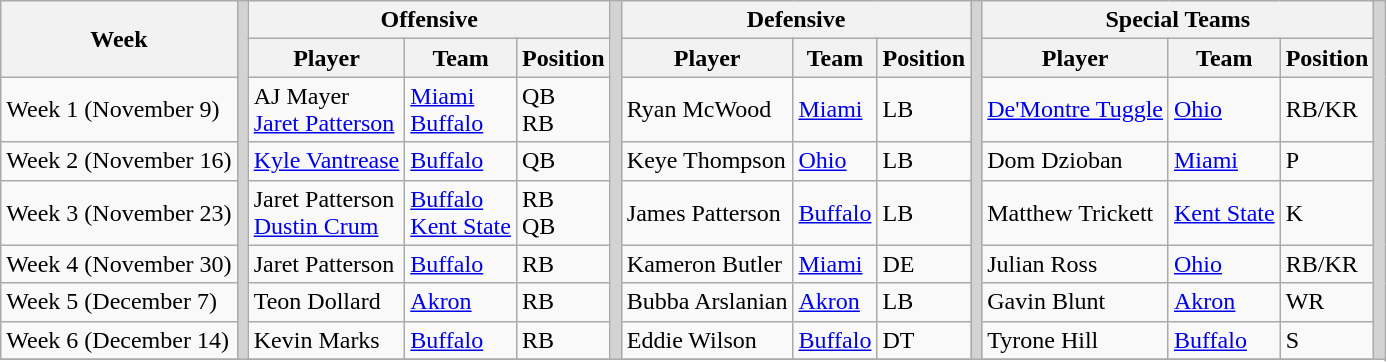<table class="wikitable" border="1">
<tr>
<th rowspan="2">Week</th>
<th rowSpan="17" style="background-color:lightgrey;"></th>
<th colspan="3">Offensive</th>
<th rowSpan="17" style="background-color:lightgrey;"></th>
<th colspan="3">Defensive</th>
<th rowSpan="17" style="background-color:lightgrey;"></th>
<th colspan="3">Special Teams</th>
<th rowSpan="17" style="background-color:lightgrey;"></th>
</tr>
<tr>
<th>Player</th>
<th>Team</th>
<th>Position</th>
<th>Player</th>
<th>Team</th>
<th>Position</th>
<th>Player</th>
<th>Team</th>
<th>Position</th>
</tr>
<tr>
<td>Week 1 (November 9)</td>
<td>AJ Mayer<br><a href='#'>Jaret Patterson</a></td>
<td><a href='#'>Miami</a><br><a href='#'>Buffalo</a></td>
<td>QB<br>RB</td>
<td>Ryan McWood</td>
<td><a href='#'>Miami</a></td>
<td>LB</td>
<td><a href='#'>De'Montre Tuggle</a></td>
<td><a href='#'>Ohio</a></td>
<td>RB/KR</td>
</tr>
<tr>
<td>Week 2 (November 16)</td>
<td><a href='#'>Kyle Vantrease</a></td>
<td><a href='#'>Buffalo</a></td>
<td>QB</td>
<td>Keye Thompson</td>
<td><a href='#'>Ohio</a></td>
<td>LB</td>
<td>Dom Dzioban</td>
<td><a href='#'>Miami</a></td>
<td>P</td>
</tr>
<tr>
<td>Week 3 (November 23)</td>
<td>Jaret Patterson<br><a href='#'>Dustin Crum</a></td>
<td><a href='#'>Buffalo</a><br><a href='#'>Kent State</a></td>
<td>RB<br>QB</td>
<td>James Patterson</td>
<td><a href='#'>Buffalo</a></td>
<td>LB</td>
<td>Matthew Trickett</td>
<td><a href='#'>Kent State</a></td>
<td>K</td>
</tr>
<tr>
<td>Week 4 (November 30)</td>
<td>Jaret Patterson</td>
<td><a href='#'>Buffalo</a></td>
<td>RB</td>
<td>Kameron Butler</td>
<td><a href='#'>Miami</a></td>
<td>DE</td>
<td>Julian Ross</td>
<td><a href='#'>Ohio</a></td>
<td>RB/KR</td>
</tr>
<tr>
<td>Week 5 (December 7)</td>
<td>Teon Dollard</td>
<td><a href='#'>Akron</a></td>
<td>RB</td>
<td>Bubba Arslanian</td>
<td><a href='#'>Akron</a></td>
<td>LB</td>
<td>Gavin Blunt</td>
<td><a href='#'>Akron</a></td>
<td>WR</td>
</tr>
<tr>
<td>Week 6 (December 14)</td>
<td>Kevin Marks</td>
<td><a href='#'>Buffalo</a></td>
<td>RB</td>
<td>Eddie Wilson</td>
<td><a href='#'>Buffalo</a></td>
<td>DT</td>
<td>Tyrone Hill</td>
<td><a href='#'>Buffalo</a></td>
<td>S</td>
</tr>
<tr>
</tr>
</table>
